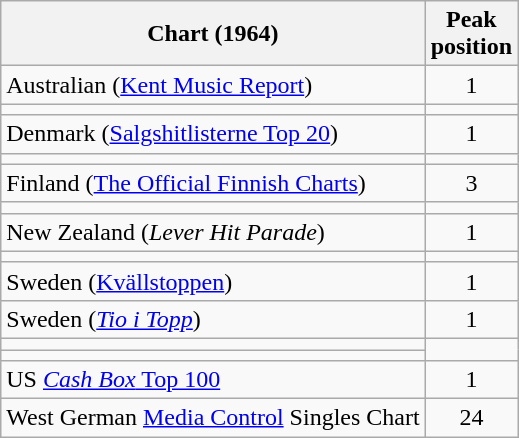<table class="wikitable sortable">
<tr>
<th>Chart (1964)</th>
<th>Peak<br>position</th>
</tr>
<tr>
<td>Australian (<a href='#'>Kent Music Report</a>)</td>
<td style="text-align:center;">1</td>
</tr>
<tr>
<td></td>
</tr>
<tr>
<td>Denmark (<a href='#'>Salgshitlisterne Top 20</a>)</td>
<td style="text-align:center;">1</td>
</tr>
<tr>
<td></td>
</tr>
<tr>
<td>Finland (<a href='#'>The Official Finnish Charts</a>)</td>
<td style="text-align:center;">3</td>
</tr>
<tr>
<td></td>
</tr>
<tr>
<td>New Zealand (<em>Lever Hit Parade</em>)</td>
<td style="text-align:center;">1</td>
</tr>
<tr>
<td></td>
</tr>
<tr>
<td>Sweden (<a href='#'>Kvällstoppen</a>)</td>
<td style="text-align:center;">1</td>
</tr>
<tr>
<td>Sweden (<em><a href='#'>Tio i Topp</a></em>)</td>
<td style="text-align:center;">1</td>
</tr>
<tr>
<td></td>
</tr>
<tr>
<td></td>
</tr>
<tr>
<td>US <a href='#'><em>Cash Box</em> Top 100</a></td>
<td style="text-align:center;">1</td>
</tr>
<tr>
<td>West German <a href='#'>Media Control</a> Singles Chart</td>
<td align=center>24</td>
</tr>
</table>
